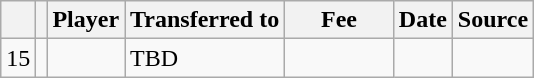<table class="wikitable plainrowheaders sortable">
<tr>
<th></th>
<th></th>
<th scope=col>Player</th>
<th>Transferred to</th>
<th !scope=col; style="width: 65px;">Fee</th>
<th scope=col>Date</th>
<th scope=col>Source</th>
</tr>
<tr>
<td align=center>15</td>
<td align=center></td>
<td></td>
<td>TBD</td>
<td></td>
<td></td>
<td></td>
</tr>
</table>
